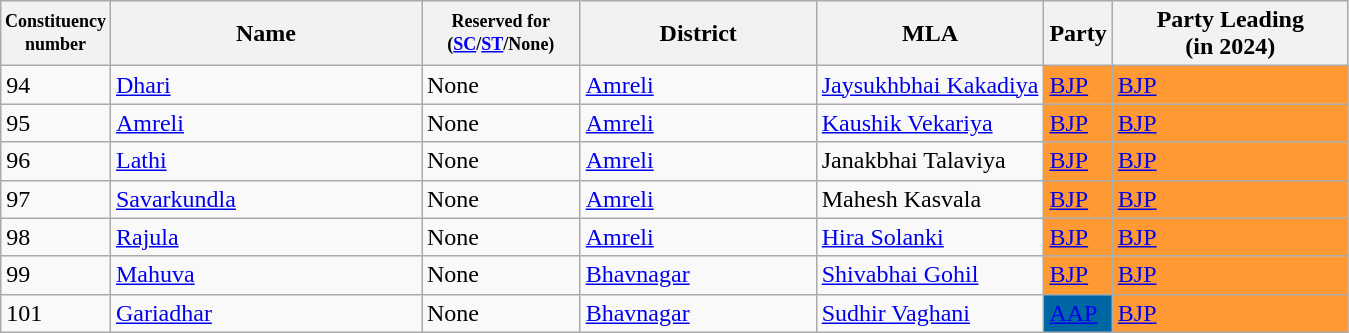<table class="wikitable sortable">
<tr>
<th width="50px" style="font-size:75%">Constituency number</th>
<th width="200px">Name</th>
<th width="100px" style="font-size:75%">Reserved for (<a href='#'>SC</a>/<a href='#'>ST</a>/None)</th>
<th width="150px">District</th>
<th>MLA</th>
<th>Party</th>
<th width="150px">Party Leading<br>(in 2024)</th>
</tr>
<tr>
<td>94</td>
<td><a href='#'>Dhari</a></td>
<td>None</td>
<td><a href='#'>Amreli</a></td>
<td><a href='#'>Jaysukhbhai Kakadiya</a></td>
<td bgcolor=#FF9933><a href='#'>BJP</a></td>
<td bgcolor=#FF9933><a href='#'>BJP</a></td>
</tr>
<tr>
<td>95</td>
<td><a href='#'>Amreli</a></td>
<td>None</td>
<td><a href='#'>Amreli</a></td>
<td><a href='#'>Kaushik Vekariya</a></td>
<td bgcolor=#FF9933><a href='#'>BJP</a></td>
<td bgcolor=#FF9933><a href='#'>BJP</a></td>
</tr>
<tr>
<td>96</td>
<td><a href='#'>Lathi</a></td>
<td>None</td>
<td><a href='#'>Amreli</a></td>
<td>Janakbhai Talaviya</td>
<td bgcolor=#FF9933><a href='#'>BJP</a></td>
<td bgcolor=#FF9933><a href='#'>BJP</a></td>
</tr>
<tr>
<td>97</td>
<td><a href='#'>Savarkundla</a></td>
<td>None</td>
<td><a href='#'>Amreli</a></td>
<td>Mahesh Kasvala</td>
<td bgcolor=#FF9933><a href='#'>BJP</a></td>
<td bgcolor=#FF9933><a href='#'>BJP</a></td>
</tr>
<tr>
<td>98</td>
<td><a href='#'>Rajula</a></td>
<td>None</td>
<td><a href='#'>Amreli</a></td>
<td><a href='#'>Hira Solanki</a></td>
<td bgcolor=#FF9933><a href='#'>BJP</a></td>
<td bgcolor=#FF9933><a href='#'>BJP</a></td>
</tr>
<tr>
<td>99</td>
<td><a href='#'>Mahuva</a></td>
<td>None</td>
<td><a href='#'>Bhavnagar</a></td>
<td><a href='#'>Shivabhai Gohil</a></td>
<td bgcolor=#Ff9933><a href='#'>BJP</a></td>
<td bgcolor=#FF9933><a href='#'>BJP</a></td>
</tr>
<tr>
<td>101</td>
<td><a href='#'>Gariadhar</a></td>
<td>None</td>
<td><a href='#'>Bhavnagar</a></td>
<td><a href='#'>Sudhir Vaghani</a></td>
<td bgcolor=#0066A4><a href='#'>AAP</a></td>
<td bgcolor=#FF9933><a href='#'>BJP</a></td>
</tr>
</table>
